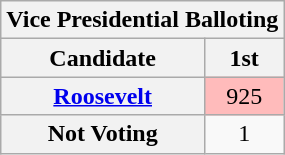<table class="wikitable sortable" style="text-align:center">
<tr>
<th colspan="2"><strong>Vice Presidential Balloting</strong></th>
</tr>
<tr>
<th>Candidate</th>
<th>1st</th>
</tr>
<tr>
<th><a href='#'>Roosevelt</a></th>
<td style="background:#fbb;">925</td>
</tr>
<tr>
<th>Not Voting</th>
<td>1</td>
</tr>
</table>
